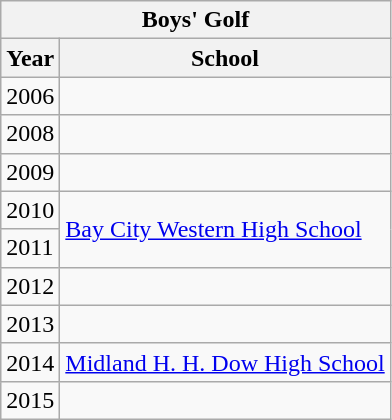<table class="wikitable collapsible">
<tr>
<th colspan="2">Boys' Golf</th>
</tr>
<tr>
<th>Year</th>
<th>School</th>
</tr>
<tr>
<td>2006</td>
<td></td>
</tr>
<tr>
<td>2008</td>
<td></td>
</tr>
<tr>
<td>2009</td>
<td></td>
</tr>
<tr>
<td>2010</td>
<td rowspan="2"><a href='#'>Bay City Western High School</a></td>
</tr>
<tr>
<td>2011</td>
</tr>
<tr>
<td>2012</td>
<td></td>
</tr>
<tr>
<td>2013</td>
<td></td>
</tr>
<tr>
<td>2014</td>
<td><a href='#'>Midland H. H. Dow High School</a></td>
</tr>
<tr>
<td>2015</td>
<td></td>
</tr>
</table>
